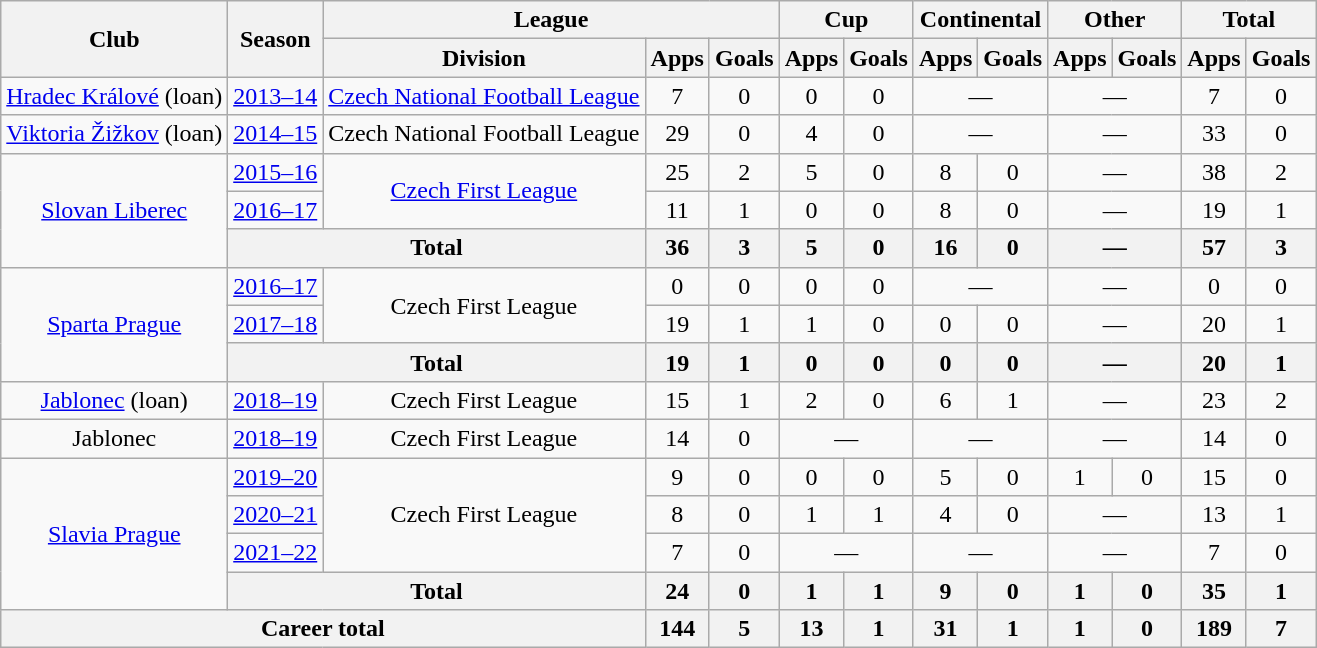<table class="wikitable" style="text-align:center">
<tr>
<th rowspan=2>Club</th>
<th rowspan=2>Season</th>
<th colspan=3>League</th>
<th colspan=2>Cup</th>
<th colspan=2>Continental</th>
<th colspan=2>Other</th>
<th colspan=2>Total</th>
</tr>
<tr>
<th>Division</th>
<th>Apps</th>
<th>Goals</th>
<th>Apps</th>
<th>Goals</th>
<th>Apps</th>
<th>Goals</th>
<th>Apps</th>
<th>Goals</th>
<th>Apps</th>
<th>Goals</th>
</tr>
<tr>
<td><a href='#'>Hradec Králové</a> (loan)</td>
<td><a href='#'>2013–14</a></td>
<td><a href='#'>Czech National Football League</a></td>
<td>7</td>
<td>0</td>
<td>0</td>
<td>0</td>
<td colspan="2">—</td>
<td colspan="2">—</td>
<td>7</td>
<td>0</td>
</tr>
<tr>
<td><a href='#'>Viktoria Žižkov</a> (loan)</td>
<td><a href='#'>2014–15</a></td>
<td>Czech National Football League</td>
<td>29</td>
<td>0</td>
<td>4</td>
<td>0</td>
<td colspan="2">—</td>
<td colspan="2">—</td>
<td>33</td>
<td>0</td>
</tr>
<tr>
<td rowspan="3"><a href='#'>Slovan Liberec</a></td>
<td><a href='#'>2015–16</a></td>
<td rowspan="2"><a href='#'>Czech First League</a></td>
<td>25</td>
<td>2</td>
<td>5</td>
<td>0</td>
<td>8</td>
<td>0</td>
<td colspan="2">—</td>
<td>38</td>
<td>2</td>
</tr>
<tr>
<td><a href='#'>2016–17</a></td>
<td>11</td>
<td>1</td>
<td>0</td>
<td>0</td>
<td>8</td>
<td>0</td>
<td colspan="2">—</td>
<td>19</td>
<td>1</td>
</tr>
<tr>
<th colspan="2">Total</th>
<th>36</th>
<th>3</th>
<th>5</th>
<th>0</th>
<th>16</th>
<th>0</th>
<th colspan="2">—</th>
<th>57</th>
<th>3</th>
</tr>
<tr>
<td rowspan="3"><a href='#'>Sparta Prague</a></td>
<td><a href='#'>2016–17</a></td>
<td rowspan="2">Czech First League</td>
<td>0</td>
<td>0</td>
<td>0</td>
<td>0</td>
<td colspan="2">—</td>
<td colspan="2">—</td>
<td>0</td>
<td>0</td>
</tr>
<tr>
<td><a href='#'>2017–18</a></td>
<td>19</td>
<td>1</td>
<td>1</td>
<td>0</td>
<td>0</td>
<td>0</td>
<td colspan="2">—</td>
<td>20</td>
<td>1</td>
</tr>
<tr>
<th colspan="2">Total</th>
<th>19</th>
<th>1</th>
<th>0</th>
<th>0</th>
<th>0</th>
<th>0</th>
<th colspan="2">—</th>
<th>20</th>
<th>1</th>
</tr>
<tr>
<td><a href='#'>Jablonec</a> (loan)</td>
<td><a href='#'>2018–19</a></td>
<td>Czech First League</td>
<td>15</td>
<td>1</td>
<td>2</td>
<td>0</td>
<td>6</td>
<td>1</td>
<td colspan="2">—</td>
<td>23</td>
<td>2</td>
</tr>
<tr>
<td>Jablonec</td>
<td><a href='#'>2018–19</a></td>
<td>Czech First League</td>
<td>14</td>
<td>0</td>
<td colspan="2">—</td>
<td colspan="2">—</td>
<td colspan="2">—</td>
<td>14</td>
<td>0</td>
</tr>
<tr>
<td rowspan="4"><a href='#'>Slavia Prague</a></td>
<td><a href='#'>2019–20</a></td>
<td rowspan="3">Czech First League</td>
<td>9</td>
<td>0</td>
<td>0</td>
<td>0</td>
<td>5</td>
<td>0</td>
<td>1</td>
<td>0</td>
<td>15</td>
<td>0</td>
</tr>
<tr>
<td><a href='#'>2020–21</a></td>
<td>8</td>
<td>0</td>
<td>1</td>
<td>1</td>
<td>4</td>
<td>0</td>
<td colspan="2">—</td>
<td>13</td>
<td>1</td>
</tr>
<tr>
<td><a href='#'>2021–22</a></td>
<td>7</td>
<td>0</td>
<td colspan="2">—</td>
<td colspan="2">—</td>
<td colspan="2">—</td>
<td>7</td>
<td>0</td>
</tr>
<tr>
<th colspan="2">Total</th>
<th>24</th>
<th>0</th>
<th>1</th>
<th>1</th>
<th>9</th>
<th>0</th>
<th>1</th>
<th>0</th>
<th>35</th>
<th>1</th>
</tr>
<tr>
<th colspan="3">Career total</th>
<th>144</th>
<th>5</th>
<th>13</th>
<th>1</th>
<th>31</th>
<th>1</th>
<th>1</th>
<th>0</th>
<th>189</th>
<th>7</th>
</tr>
</table>
